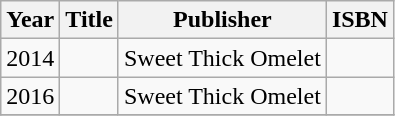<table class="wikitable">
<tr>
<th>Year</th>
<th>Title</th>
<th>Publisher</th>
<th>ISBN</th>
</tr>
<tr>
<td>2014</td>
<td> </td>
<td>Sweet Thick Omelet</td>
<td></td>
</tr>
<tr>
<td>2016</td>
<td> </td>
<td>Sweet Thick Omelet</td>
<td></td>
</tr>
<tr>
</tr>
</table>
